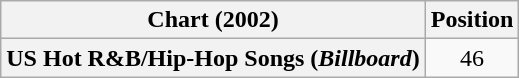<table class="wikitable plainrowheaders" style="text-align:center">
<tr>
<th scope="col">Chart (2002)</th>
<th scope="col">Position</th>
</tr>
<tr>
<th scope="row">US Hot R&B/Hip-Hop Songs (<em>Billboard</em>)</th>
<td>46</td>
</tr>
</table>
